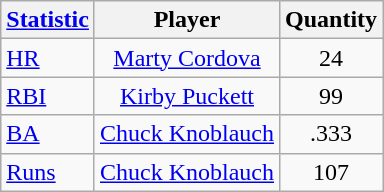<table class="wikitable" style="text-align: center;">
<tr>
<th><a href='#'>Statistic</a></th>
<th>Player</th>
<th>Quantity</th>
</tr>
<tr>
<td align="left"><a href='#'>HR</a></td>
<td><a href='#'>Marty Cordova</a></td>
<td>24</td>
</tr>
<tr>
<td align="left"><a href='#'>RBI</a></td>
<td><a href='#'>Kirby Puckett</a></td>
<td>99</td>
</tr>
<tr>
<td align="left"><a href='#'>BA</a></td>
<td><a href='#'>Chuck Knoblauch</a></td>
<td>.333</td>
</tr>
<tr>
<td align="left"><a href='#'>Runs</a></td>
<td><a href='#'>Chuck Knoblauch</a></td>
<td>107</td>
</tr>
</table>
